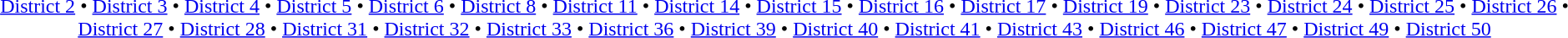<table id=toc class=toc summary=Contents>
<tr>
<td align=center><br><a href='#'>District 2</a> • <a href='#'>District 3</a> • <a href='#'>District 4</a> • <a href='#'>District 5</a> • <a href='#'>District 6</a> • <a href='#'>District 8</a> • <a href='#'>District 11</a> • <a href='#'>District 14</a> • <a href='#'>District 15</a> • <a href='#'>District 16</a> • <a href='#'>District 17</a> • <a href='#'>District 19</a> • <a href='#'>District 23</a> • <a href='#'>District 24</a> • <a href='#'>District 25</a> • <a href='#'>District 26</a> • <a href='#'>District 27</a> • <a href='#'>District 28</a> • <a href='#'>District 31</a> • <a href='#'>District 32</a> • <a href='#'>District 33</a> • <a href='#'>District 36</a> • <a href='#'>District 39</a> • <a href='#'>District 40</a> • <a href='#'>District 41</a> • <a href='#'>District 43</a> • <a href='#'>District 46</a> • <a href='#'>District 47</a> • <a href='#'>District 49</a> • <a href='#'>District 50</a></td>
</tr>
</table>
